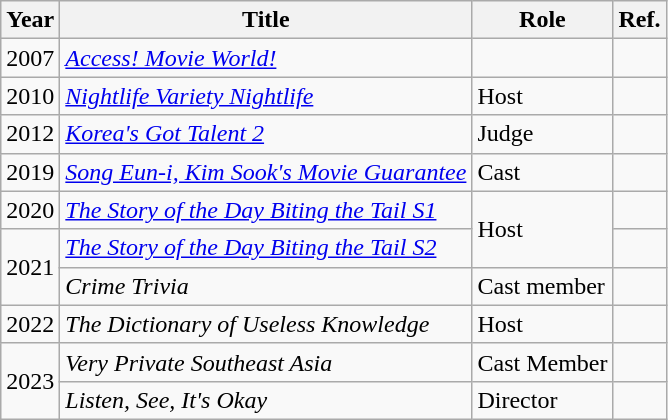<table class="wikitable">
<tr>
<th>Year</th>
<th>Title</th>
<th>Role</th>
<th>Ref.</th>
</tr>
<tr>
<td>2007</td>
<td><em><a href='#'>Access! Movie World!</a></em></td>
<td></td>
<td></td>
</tr>
<tr>
<td>2010</td>
<td><em><a href='#'>Nightlife Variety Nightlife</a></em></td>
<td>Host</td>
<td></td>
</tr>
<tr>
<td>2012</td>
<td><em><a href='#'>Korea's Got Talent 2</a></em></td>
<td>Judge</td>
<td></td>
</tr>
<tr>
<td>2019</td>
<td><em><a href='#'>Song Eun-i, Kim Sook's Movie Guarantee</a></em></td>
<td>Cast</td>
<td></td>
</tr>
<tr>
<td>2020</td>
<td><em><a href='#'>The Story of the Day Biting the Tail S1</a></em></td>
<td rowspan="2">Host</td>
<td></td>
</tr>
<tr>
<td rowspan=2>2021</td>
<td><em><a href='#'>The Story of the Day Biting the Tail S2</a></em></td>
<td></td>
</tr>
<tr>
<td><em>Crime Trivia</em></td>
<td>Cast member</td>
<td></td>
</tr>
<tr>
<td>2022</td>
<td><em>The Dictionary of Useless Knowledge</em></td>
<td>Host</td>
<td></td>
</tr>
<tr>
<td rowspan=2>2023</td>
<td><em>Very Private Southeast Asia</em></td>
<td>Cast Member</td>
<td></td>
</tr>
<tr>
<td><em>Listen, See, It's Okay</em></td>
<td>Director</td>
<td></td>
</tr>
</table>
